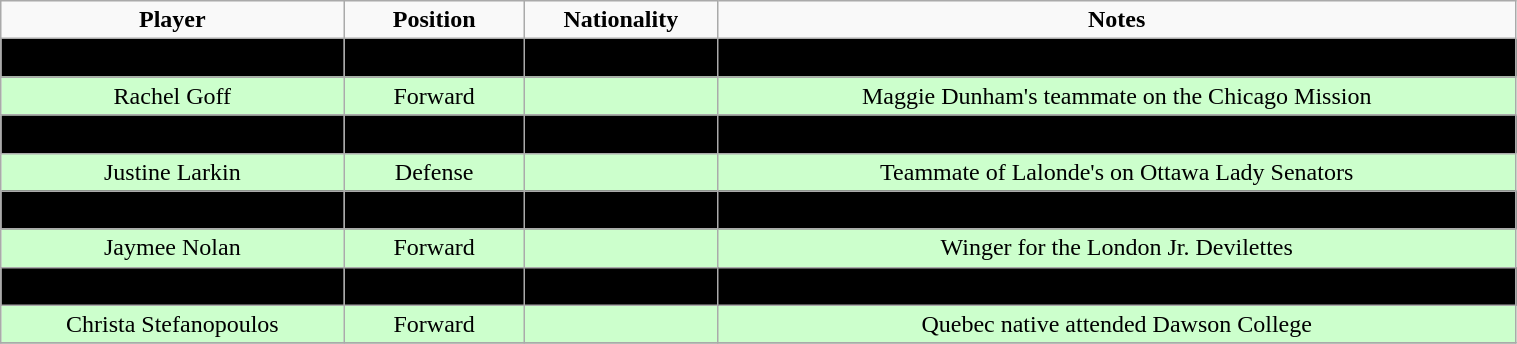<table class="wikitable" width="80%">
<tr align="center"  style=>
<td><strong>Player</strong></td>
<td><strong>Position</strong></td>
<td><strong>Nationality</strong></td>
<td><strong>Notes</strong></td>
</tr>
<tr align="center" bgcolor=" ">
<td>Maddie Dunham</td>
<td>Defense</td>
<td></td>
<td>Played for the Chicago Mission</td>
</tr>
<tr align="center" bgcolor="#ccffcc">
<td>Rachel Goff</td>
<td>Forward</td>
<td></td>
<td>Maggie Dunham's teammate on the Chicago Mission</td>
</tr>
<tr align="center" bgcolor=" ">
<td>Kylie Lalonde</td>
<td>Forward</td>
<td></td>
<td>Played for the Ottawa Lady Senators</td>
</tr>
<tr align="center" bgcolor="#ccffcc">
<td>Justine Larkin</td>
<td>Defense</td>
<td></td>
<td>Teammate of Lalonde's on Ottawa Lady Senators</td>
</tr>
<tr align="center" bgcolor=" ">
<td>Taylor Liotta</td>
<td>Goaltender</td>
<td></td>
<td>Minded the net for Oakville Jr. Hornets</td>
</tr>
<tr align="center" bgcolor="#ccffcc">
<td>Jaymee Nolan</td>
<td>Forward</td>
<td></td>
<td>Winger for the London Jr. Devilettes</td>
</tr>
<tr align="center" bgcolor=" ">
<td>Hana Solinger</td>
<td>Forward</td>
<td></td>
<td>Former member of the Cambridge Jr. Rivulettes</td>
</tr>
<tr align="center" bgcolor="#ccffcc">
<td>Christa Stefanopoulos</td>
<td>Forward</td>
<td></td>
<td>Quebec native attended Dawson College</td>
</tr>
<tr align="center" bgcolor=" ">
</tr>
</table>
